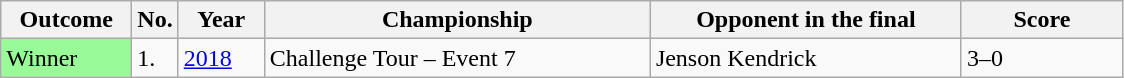<table class="sortable wikitable">
<tr>
<th width="80">Outcome</th>
<th width="20">No.</th>
<th width="50">Year</th>
<th width="250">Championship</th>
<th width="200">Opponent in the final</th>
<th width="100">Score</th>
</tr>
<tr>
<td style="background:#98fb98;">Winner</td>
<td>1.</td>
<td><a href='#'>2018</a></td>
<td>Challenge Tour – Event 7</td>
<td> Jenson Kendrick</td>
<td>3–0</td>
</tr>
</table>
